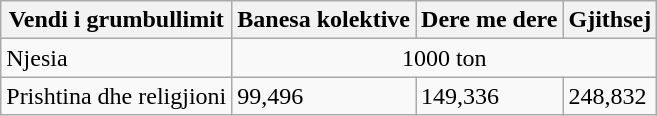<table class="wikitable">
<tr>
<th>Vendi i grumbullimit</th>
<th>Banesa kolektive</th>
<th>Dere me dere</th>
<th>Gjithsej</th>
</tr>
<tr>
<td>Njesia</td>
<td colspan="3" style="text-align: center;">1000 ton</td>
</tr>
<tr>
<td>Prishtina dhe religjioni</td>
<td>99,496</td>
<td>149,336</td>
<td>248,832</td>
</tr>
</table>
